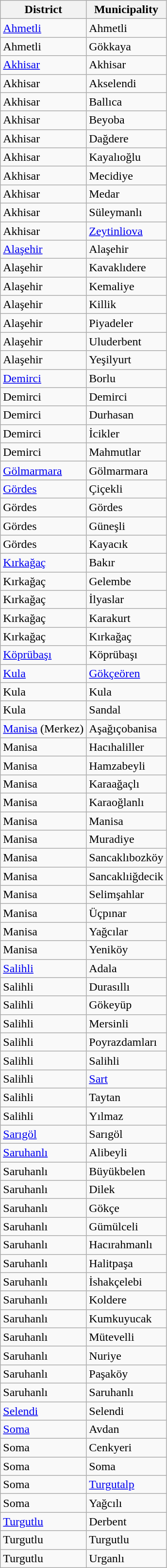<table class="sortable wikitable">
<tr>
<th>District</th>
<th>Municipality</th>
</tr>
<tr>
<td><a href='#'>Ahmetli</a></td>
<td>Ahmetli</td>
</tr>
<tr>
<td>Ahmetli</td>
<td>Gökkaya</td>
</tr>
<tr>
<td><a href='#'>Akhisar</a></td>
<td>Akhisar</td>
</tr>
<tr>
<td>Akhisar</td>
<td>Akselendi</td>
</tr>
<tr>
<td>Akhisar</td>
<td>Ballıca</td>
</tr>
<tr>
<td>Akhisar</td>
<td>Beyoba</td>
</tr>
<tr>
<td>Akhisar</td>
<td>Dağdere</td>
</tr>
<tr>
<td>Akhisar</td>
<td>Kayalıoğlu</td>
</tr>
<tr>
<td>Akhisar</td>
<td>Mecidiye</td>
</tr>
<tr>
<td>Akhisar</td>
<td>Medar</td>
</tr>
<tr>
<td>Akhisar</td>
<td>Süleymanlı</td>
</tr>
<tr>
<td>Akhisar</td>
<td><a href='#'>Zeytinliova</a></td>
</tr>
<tr>
<td><a href='#'>Alaşehir</a></td>
<td>Alaşehir</td>
</tr>
<tr>
<td>Alaşehir</td>
<td>Kavaklıdere</td>
</tr>
<tr>
<td>Alaşehir</td>
<td>Kemaliye</td>
</tr>
<tr>
<td>Alaşehir</td>
<td>Killik</td>
</tr>
<tr>
<td>Alaşehir</td>
<td>Piyadeler</td>
</tr>
<tr>
<td>Alaşehir</td>
<td>Uluderbent</td>
</tr>
<tr>
<td>Alaşehir</td>
<td>Yeşilyurt</td>
</tr>
<tr>
<td><a href='#'>Demirci</a></td>
<td>Borlu</td>
</tr>
<tr>
<td>Demirci</td>
<td>Demirci</td>
</tr>
<tr>
<td>Demirci</td>
<td>Durhasan</td>
</tr>
<tr>
<td>Demirci</td>
<td>İcikler</td>
</tr>
<tr>
<td>Demirci</td>
<td>Mahmutlar</td>
</tr>
<tr>
<td><a href='#'>Gölmarmara</a></td>
<td>Gölmarmara</td>
</tr>
<tr>
<td><a href='#'>Gördes</a></td>
<td>Çiçekli</td>
</tr>
<tr>
<td>Gördes</td>
<td>Gördes</td>
</tr>
<tr>
<td>Gördes</td>
<td>Güneşli</td>
</tr>
<tr>
<td>Gördes</td>
<td>Kayacık</td>
</tr>
<tr>
<td><a href='#'>Kırkağaç</a></td>
<td>Bakır</td>
</tr>
<tr>
<td>Kırkağaç</td>
<td>Gelembe</td>
</tr>
<tr>
<td>Kırkağaç</td>
<td>İlyaslar</td>
</tr>
<tr>
<td>Kırkağaç</td>
<td>Karakurt</td>
</tr>
<tr>
<td>Kırkağaç</td>
<td>Kırkağaç</td>
</tr>
<tr>
<td><a href='#'>Köprübaşı</a></td>
<td>Köprübaşı</td>
</tr>
<tr>
<td><a href='#'>Kula</a></td>
<td><a href='#'>Gökçeören</a></td>
</tr>
<tr>
<td>Kula</td>
<td>Kula</td>
</tr>
<tr>
<td>Kula</td>
<td>Sandal</td>
</tr>
<tr>
<td><a href='#'>Manisa</a> (Merkez)</td>
<td>Aşağıçobanisa</td>
</tr>
<tr>
<td>Manisa</td>
<td>Hacıhaliller</td>
</tr>
<tr>
<td>Manisa</td>
<td>Hamzabeyli</td>
</tr>
<tr>
<td>Manisa</td>
<td>Karaağaçlı</td>
</tr>
<tr>
<td>Manisa</td>
<td>Karaoğlanlı</td>
</tr>
<tr>
<td>Manisa</td>
<td>Manisa</td>
</tr>
<tr>
<td>Manisa</td>
<td>Muradiye</td>
</tr>
<tr>
<td>Manisa</td>
<td>Sancaklıbozköy</td>
</tr>
<tr>
<td>Manisa</td>
<td>Sancaklıiğdecik</td>
</tr>
<tr>
<td>Manisa</td>
<td>Selimşahlar</td>
</tr>
<tr>
<td>Manisa</td>
<td>Üçpınar</td>
</tr>
<tr>
<td>Manisa</td>
<td>Yağcılar</td>
</tr>
<tr>
<td>Manisa</td>
<td>Yeniköy</td>
</tr>
<tr>
<td><a href='#'>Salihli</a></td>
<td>Adala</td>
</tr>
<tr>
<td>Salihli</td>
<td>Durasıllı</td>
</tr>
<tr>
<td>Salihli</td>
<td>Gökeyüp</td>
</tr>
<tr>
<td>Salihli</td>
<td>Mersinli</td>
</tr>
<tr>
<td>Salihli</td>
<td>Poyrazdamları</td>
</tr>
<tr>
<td>Salihli</td>
<td>Salihli</td>
</tr>
<tr>
<td>Salihli</td>
<td><a href='#'>Sart</a></td>
</tr>
<tr>
<td>Salihli</td>
<td>Taytan</td>
</tr>
<tr>
<td>Salihli</td>
<td>Yılmaz</td>
</tr>
<tr>
<td><a href='#'>Sarıgöl</a></td>
<td>Sarıgöl</td>
</tr>
<tr>
<td><a href='#'>Saruhanlı</a></td>
<td>Alibeyli</td>
</tr>
<tr>
<td>Saruhanlı</td>
<td>Büyükbelen</td>
</tr>
<tr>
<td>Saruhanlı</td>
<td>Dilek</td>
</tr>
<tr>
<td>Saruhanlı</td>
<td>Gökçe</td>
</tr>
<tr>
<td>Saruhanlı</td>
<td>Gümülceli</td>
</tr>
<tr>
<td>Saruhanlı</td>
<td>Hacırahmanlı</td>
</tr>
<tr>
<td>Saruhanlı</td>
<td>Halitpaşa</td>
</tr>
<tr>
<td>Saruhanlı</td>
<td>İshakçelebi</td>
</tr>
<tr>
<td>Saruhanlı</td>
<td>Koldere</td>
</tr>
<tr>
<td>Saruhanlı</td>
<td>Kumkuyucak</td>
</tr>
<tr>
<td>Saruhanlı</td>
<td>Mütevelli</td>
</tr>
<tr>
<td>Saruhanlı</td>
<td>Nuriye</td>
</tr>
<tr>
<td>Saruhanlı</td>
<td>Paşaköy</td>
</tr>
<tr>
<td>Saruhanlı</td>
<td>Saruhanlı</td>
</tr>
<tr>
<td><a href='#'>Selendi</a></td>
<td>Selendi</td>
</tr>
<tr>
<td><a href='#'>Soma</a></td>
<td>Avdan</td>
</tr>
<tr>
<td>Soma</td>
<td>Cenkyeri</td>
</tr>
<tr>
<td>Soma</td>
<td>Soma</td>
</tr>
<tr>
<td>Soma</td>
<td><a href='#'>Turgutalp</a></td>
</tr>
<tr>
<td>Soma</td>
<td>Yağcılı</td>
</tr>
<tr>
<td><a href='#'>Turgutlu</a></td>
<td>Derbent</td>
</tr>
<tr>
<td>Turgutlu</td>
<td>Turgutlu</td>
</tr>
<tr>
<td>Turgutlu</td>
<td>Urganlı</td>
</tr>
</table>
